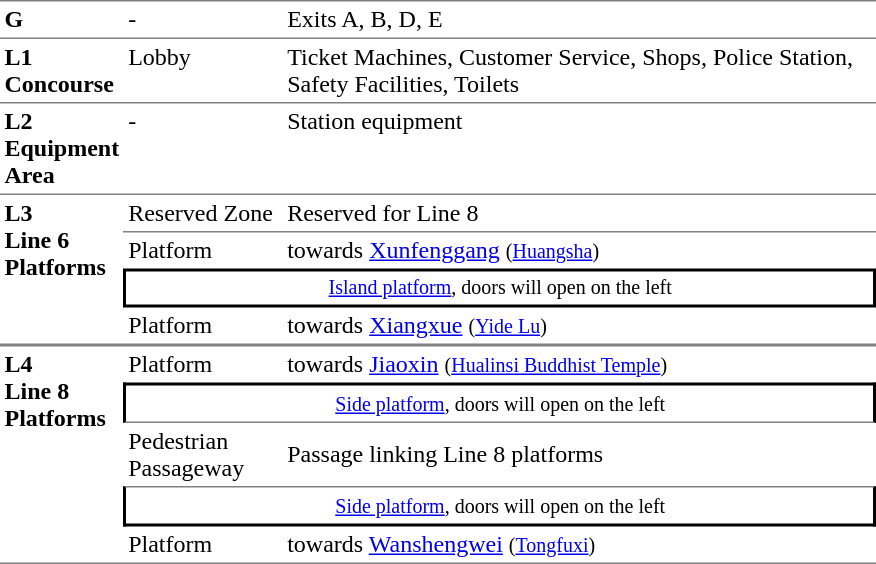<table table border=0 cellspacing=0 cellpadding=3>
<tr>
<td style="border-top:solid 1px gray;" width=50 valign=top><strong>G</strong></td>
<td style="border-top:solid 1px gray;" width=100 valign=top>-</td>
<td style="border-top:solid 1px gray;" width=390 valign=top>Exits A, B, D, E</td>
</tr>
<tr>
<td style="border-bottom:solid 0px gray; border-top:solid 1px gray;" valign=top><strong>L1<br>Concourse</strong></td>
<td style="border-bottom:solid 0px gray; border-top:solid 1px gray;" valign=top>Lobby</td>
<td style="border-bottom:solid 0px gray; border-top:solid 1px gray;" valign=top>Ticket Machines, Customer Service, Shops, Police Station, Safety Facilities, Toilets</td>
</tr>
<tr>
<td style="border-bottom:solid 0px gray; border-top:solid 1px gray;" valign=top><strong>L2<br>Equipment Area</strong></td>
<td style="border-bottom:solid 0px gray; border-top:solid 1px gray;" valign=top>-</td>
<td style="border-bottom:solid 0px gray; border-top:solid 1px gray;" valign=top>Station equipment</td>
</tr>
<tr>
<td style="border-bottom:solid 1px gray; border-top:solid 1px gray;" valign=top rowspan=4><strong>L3<br>Line 6 Platforms</strong></td>
<td style="border-bottom:solid 0px gray; border-top:solid 1px gray;" valign=top>Reserved Zone</td>
<td style="border-bottom:solid 0px gray; border-top:solid 1px gray;" valign=top>Reserved for Line 8</td>
</tr>
<tr>
<td style="border-top:solid 1px gray;">Platform </td>
<td style="border-top:solid 1px gray;">  towards <a href='#'>Xunfenggang</a> <small>(<a href='#'>Huangsha</a>)</small></td>
</tr>
<tr>
<td style="border-top:solid 2px black;border-right:solid 2px black;border-left:solid 2px black;border-bottom:solid 2px black;font-size:smaller;text-align:center;" colspan=2><a href='#'>Island platform</a>, doors will open on the left</td>
</tr>
<tr>
<td style="border-bottom:solid 1px gray;">Platform </td>
<td style="border-bottom:solid 1px gray;"> towards <a href='#'>Xiangxue</a> <small>(<a href='#'>Yide Lu</a>)</small> </td>
</tr>
<tr>
<td style="border-bottom:solid 1px gray; border-top:solid 1px gray;" valign=top width=50 rowspan=5><strong>L4<br>Line 8 Platforms</strong></td>
<td style="border-top:solid 1px gray;">Platform </td>
<td style="border-top:solid 1px gray;">  towards <a href='#'>Jiaoxin</a> <small>(<a href='#'>Hualinsi Buddhist Temple</a>)</small></td>
</tr>
<tr>
<td style="border-right:solid 2px black;border-left:solid 2px black;border-top:solid 2px black;border-bottom:solid 1px gray;text-align:center" colspan=2><small><a href='#'>Side platform</a>, doors will open on the left</small></td>
</tr>
<tr>
<td>Pedestrian Passageway</td>
<td>Passage linking Line 8 platforms</td>
</tr>
<tr>
<td style="border-right:solid 2px black;border-left:solid 2px black;border-top:solid 1px gray;border-bottom:solid 2px black;text-align:center" colspan=2><small><a href='#'>Side platform</a>, doors will open on the left</small></td>
</tr>
<tr>
<td style="border-bottom:solid 1px gray;">Platform </td>
<td style="border-bottom:solid 1px gray;"> towards <a href='#'>Wanshengwei</a> <small>(<a href='#'>Tongfuxi</a>)</small> </td>
</tr>
</table>
